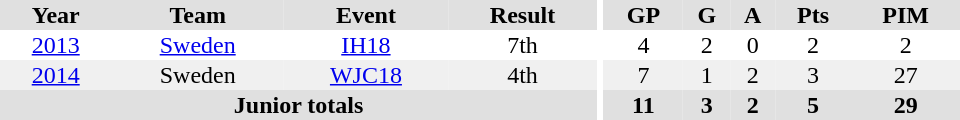<table border="0" cellpadding="1" cellspacing="0" ID="Table3" style="text-align:center; width:40em">
<tr ALIGN="center" bgcolor="#e0e0e0">
<th>Year</th>
<th>Team</th>
<th>Event</th>
<th>Result</th>
<th rowspan="99" bgcolor="#ffffff"></th>
<th>GP</th>
<th>G</th>
<th>A</th>
<th>Pts</th>
<th>PIM</th>
</tr>
<tr>
<td><a href='#'>2013</a></td>
<td><a href='#'>Sweden</a></td>
<td><a href='#'>IH18</a></td>
<td>7th</td>
<td>4</td>
<td>2</td>
<td>0</td>
<td>2</td>
<td>2</td>
</tr>
<tr bgcolor="#f0f0f0">
<td><a href='#'>2014</a></td>
<td>Sweden</td>
<td><a href='#'>WJC18</a></td>
<td>4th</td>
<td>7</td>
<td>1</td>
<td>2</td>
<td>3</td>
<td>27</td>
</tr>
<tr bgcolor="#e0e0e0">
<th colspan="4">Junior totals</th>
<th>11</th>
<th>3</th>
<th>2</th>
<th>5</th>
<th>29</th>
</tr>
</table>
